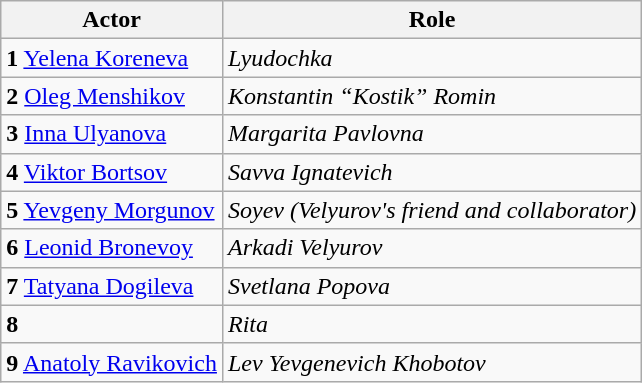<table class="wikitable">
<tr>
<th>Actor</th>
<th>Role</th>
</tr>
<tr>
<td><strong>1</strong> <a href='#'>Yelena Koreneva</a></td>
<td><em>Lyudochka</em></td>
</tr>
<tr>
<td><strong>2</strong> <a href='#'>Oleg Menshikov</a></td>
<td><em>Konstantin “Kostik” Romin</em></td>
</tr>
<tr>
<td><strong>3</strong> <a href='#'>Inna Ulyanova</a></td>
<td><em>Margarita Pavlovna</em></td>
</tr>
<tr>
<td><strong>4</strong> <a href='#'>Viktor Bortsov</a></td>
<td><em>Savva Ignatevich</em></td>
</tr>
<tr>
<td><strong>5</strong> <a href='#'>Yevgeny Morgunov</a></td>
<td><em>Soyev (Velyurov's friend and collaborator)</em></td>
</tr>
<tr>
<td><strong>6</strong> <a href='#'>Leonid Bronevoy</a></td>
<td><em>Arkadi Velyurov</em></td>
</tr>
<tr>
<td><strong>7</strong> <a href='#'>Tatyana Dogileva</a></td>
<td><em>Svetlana Popova</em></td>
</tr>
<tr>
<td><strong>8</strong> </td>
<td><em>Rita</em></td>
</tr>
<tr>
<td><strong>9</strong> <a href='#'>Anatoly Ravikovich</a></td>
<td><em>Lev Yevgenevich Khobotov</em></td>
</tr>
</table>
